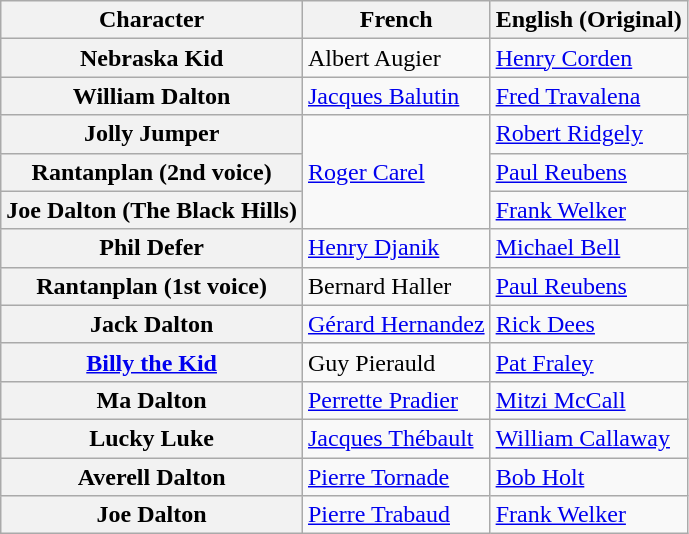<table class="wikitable">
<tr>
<th>Character</th>
<th>French</th>
<th>English (Original)</th>
</tr>
<tr>
<th>Nebraska Kid</th>
<td>Albert Augier</td>
<td><a href='#'>Henry Corden</a></td>
</tr>
<tr>
<th>William Dalton</th>
<td><a href='#'>Jacques Balutin</a></td>
<td><a href='#'>Fred Travalena</a></td>
</tr>
<tr>
<th>Jolly Jumper</th>
<td rowspan="3"><a href='#'>Roger Carel</a></td>
<td><a href='#'>Robert Ridgely</a></td>
</tr>
<tr>
<th>Rantanplan (2nd voice)</th>
<td><a href='#'>Paul Reubens</a></td>
</tr>
<tr>
<th>Joe Dalton (The Black Hills)</th>
<td><a href='#'>Frank Welker</a></td>
</tr>
<tr>
<th>Phil Defer</th>
<td><a href='#'>Henry Djanik</a></td>
<td><a href='#'>Michael Bell</a></td>
</tr>
<tr>
<th>Rantanplan (1st voice)</th>
<td>Bernard Haller</td>
<td><a href='#'>Paul Reubens</a></td>
</tr>
<tr>
<th>Jack Dalton</th>
<td><a href='#'>Gérard Hernandez</a></td>
<td><a href='#'>Rick Dees</a></td>
</tr>
<tr>
<th><a href='#'>Billy the Kid</a></th>
<td>Guy Pierauld</td>
<td><a href='#'>Pat Fraley</a></td>
</tr>
<tr>
<th>Ma Dalton</th>
<td><a href='#'>Perrette Pradier</a></td>
<td><a href='#'>Mitzi McCall</a></td>
</tr>
<tr>
<th>Lucky Luke</th>
<td><a href='#'>Jacques Thébault</a></td>
<td><a href='#'>William Callaway</a></td>
</tr>
<tr>
<th>Averell Dalton</th>
<td><a href='#'>Pierre Tornade</a></td>
<td><a href='#'>Bob Holt</a></td>
</tr>
<tr>
<th>Joe Dalton</th>
<td><a href='#'>Pierre Trabaud</a></td>
<td><a href='#'>Frank Welker</a></td>
</tr>
</table>
